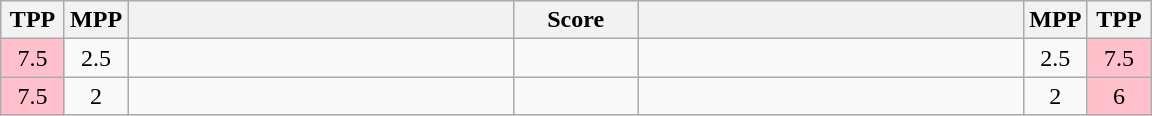<table class="wikitable" style="text-align: center;" |>
<tr>
<th width="35">TPP</th>
<th width="35">MPP</th>
<th width="250"></th>
<th width="75">Score</th>
<th width="250"></th>
<th width="35">MPP</th>
<th width="35">TPP</th>
</tr>
<tr>
<td bgcolor=pink>7.5</td>
<td>2.5</td>
<td style="text-align:left;"></td>
<td></td>
<td style="text-align:left;"></td>
<td>2.5</td>
<td bgcolor=pink>7.5</td>
</tr>
<tr>
<td bgcolor=pink>7.5</td>
<td>2</td>
<td style="text-align:left;"></td>
<td></td>
<td style="text-align:left;"></td>
<td>2</td>
<td bgcolor=pink>6</td>
</tr>
</table>
